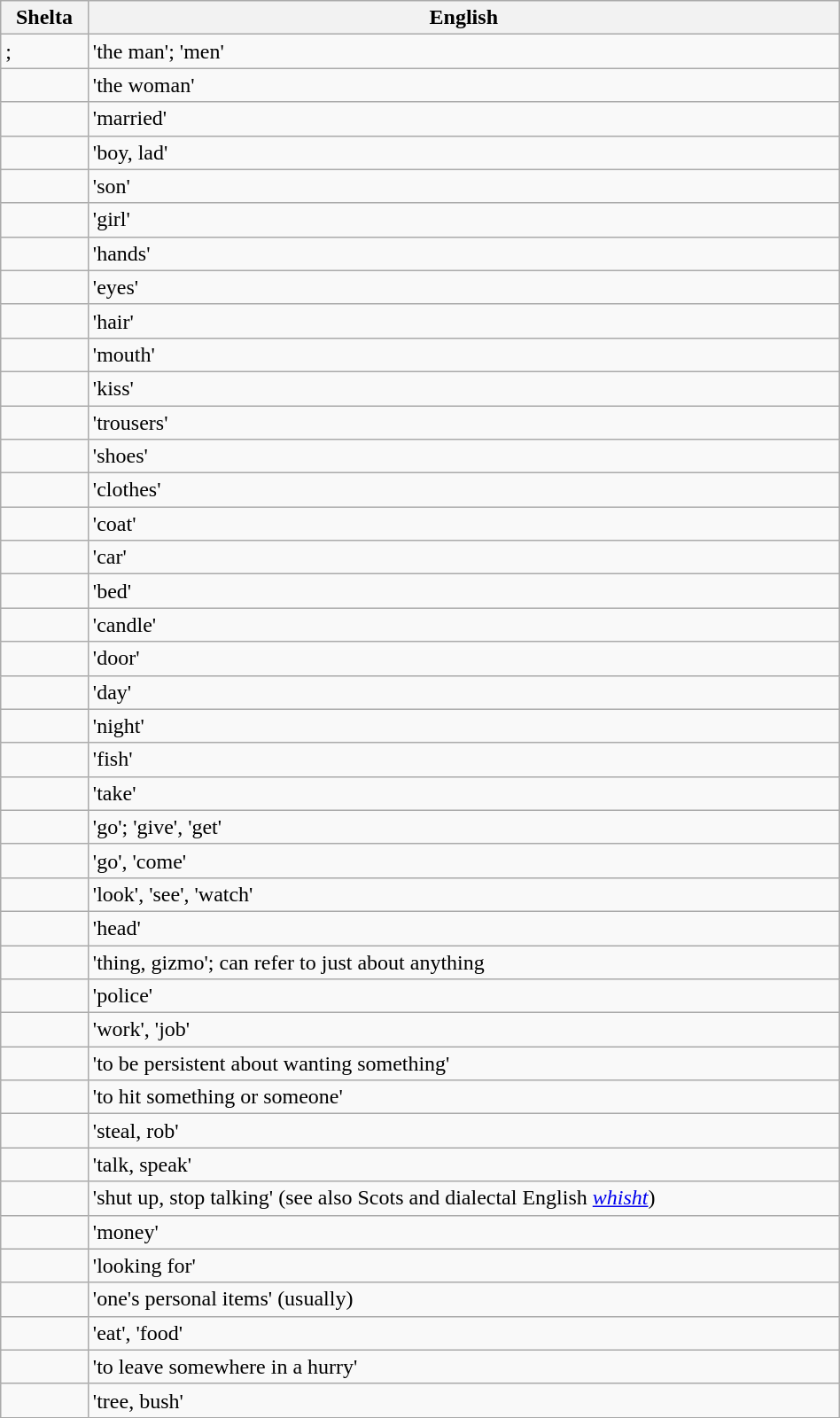<table class="wikitable" style="width:50%; font-size: 100%">
<tr>
<th>Shelta</th>
<th>English</th>
</tr>
<tr>
<td>; </td>
<td>'the man'; 'men'</td>
</tr>
<tr>
<td></td>
<td>'the woman'</td>
</tr>
<tr>
<td></td>
<td>'married'</td>
</tr>
<tr>
<td></td>
<td>'boy, lad'</td>
</tr>
<tr>
<td></td>
<td>'son'</td>
</tr>
<tr>
<td></td>
<td>'girl'</td>
</tr>
<tr>
<td></td>
<td>'hands'</td>
</tr>
<tr>
<td></td>
<td>'eyes'</td>
</tr>
<tr>
<td></td>
<td>'hair'</td>
</tr>
<tr>
<td></td>
<td>'mouth'</td>
</tr>
<tr>
<td></td>
<td>'kiss'</td>
</tr>
<tr>
<td></td>
<td>'trousers'</td>
</tr>
<tr>
<td></td>
<td>'shoes'</td>
</tr>
<tr>
<td></td>
<td>'clothes'</td>
</tr>
<tr>
<td></td>
<td>'coat'</td>
</tr>
<tr>
<td></td>
<td>'car'</td>
</tr>
<tr>
<td></td>
<td>'bed'</td>
</tr>
<tr>
<td></td>
<td>'candle'</td>
</tr>
<tr>
<td></td>
<td>'door'</td>
</tr>
<tr>
<td></td>
<td>'day'</td>
</tr>
<tr>
<td></td>
<td>'night'</td>
</tr>
<tr>
<td></td>
<td>'fish'</td>
</tr>
<tr>
<td></td>
<td>'take'</td>
</tr>
<tr>
<td></td>
<td>'go'; 'give', 'get'</td>
</tr>
<tr>
<td></td>
<td>'go', 'come'</td>
</tr>
<tr>
<td></td>
<td>'look', 'see', 'watch'</td>
</tr>
<tr>
<td></td>
<td>'head'</td>
</tr>
<tr>
<td></td>
<td>'thing, gizmo'; can refer to just about anything</td>
</tr>
<tr>
<td></td>
<td>'police'</td>
</tr>
<tr>
<td></td>
<td>'work', 'job'</td>
</tr>
<tr>
<td></td>
<td>'to be persistent about wanting something'</td>
</tr>
<tr>
<td></td>
<td>'to hit something or someone'</td>
</tr>
<tr>
<td></td>
<td>'steal, rob'</td>
</tr>
<tr>
<td></td>
<td>'talk, speak'</td>
</tr>
<tr>
<td></td>
<td>'shut up, stop talking' (see also Scots and dialectal English <em><a href='#'>whisht</a></em>)</td>
</tr>
<tr>
<td></td>
<td>'money'</td>
</tr>
<tr>
<td></td>
<td>'looking for'</td>
</tr>
<tr>
<td></td>
<td>'one's personal items' (usually)</td>
</tr>
<tr>
<td></td>
<td>'eat', 'food'</td>
</tr>
<tr>
<td></td>
<td>'to leave somewhere in a hurry'</td>
</tr>
<tr>
<td></td>
<td>'tree, bush'</td>
</tr>
</table>
